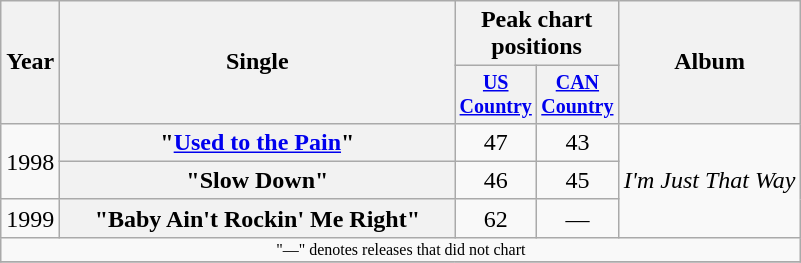<table class="wikitable plainrowheaders" style="text-align:center;">
<tr>
<th rowspan="2">Year</th>
<th rowspan="2" style="width:16em;">Single</th>
<th colspan="2">Peak chart<br>positions</th>
<th rowspan="2">Album</th>
</tr>
<tr style="font-size:smaller;">
<th width="45"><a href='#'>US Country</a><br></th>
<th width="45"><a href='#'>CAN Country</a><br></th>
</tr>
<tr>
<td rowspan="2">1998</td>
<th scope="row">"<a href='#'>Used to the Pain</a>"</th>
<td>47</td>
<td>43</td>
<td align="left" rowspan="3"><em>I'm Just That Way</em></td>
</tr>
<tr>
<th scope="row">"Slow Down"</th>
<td>46</td>
<td>45</td>
</tr>
<tr>
<td>1999</td>
<th scope="row">"Baby Ain't Rockin' Me Right"</th>
<td>62</td>
<td>—</td>
</tr>
<tr>
<td colspan="5" style="font-size:8pt">"—" denotes releases that did not chart</td>
</tr>
<tr>
</tr>
</table>
